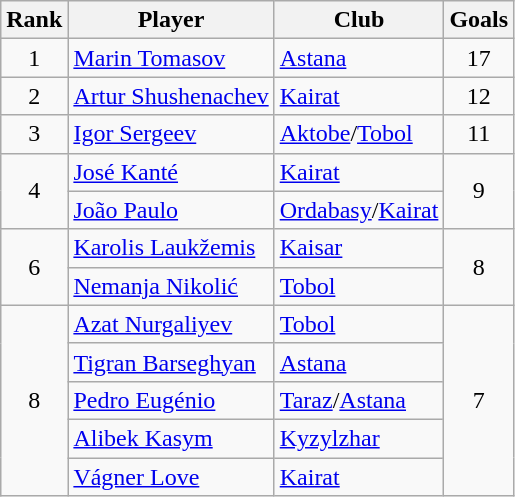<table class="wikitable" style="text-align:center;">
<tr>
<th>Rank</th>
<th>Player</th>
<th>Club</th>
<th>Goals</th>
</tr>
<tr>
<td>1</td>
<td align="left"> <a href='#'>Marin Tomasov</a></td>
<td align="left"><a href='#'>Astana</a></td>
<td>17</td>
</tr>
<tr>
<td>2</td>
<td align="left"> <a href='#'>Artur Shushenachev</a></td>
<td align="left"><a href='#'>Kairat</a></td>
<td>12</td>
</tr>
<tr>
<td>3</td>
<td align="left"> <a href='#'>Igor Sergeev</a></td>
<td align="left"><a href='#'>Aktobe</a>/<a href='#'>Tobol</a></td>
<td>11</td>
</tr>
<tr>
<td rowspan="2">4</td>
<td align="left"> <a href='#'>José Kanté</a></td>
<td align="left"><a href='#'>Kairat</a></td>
<td rowspan="2">9</td>
</tr>
<tr>
<td align="left"> <a href='#'>João Paulo</a></td>
<td align="left"><a href='#'>Ordabasy</a>/<a href='#'>Kairat</a></td>
</tr>
<tr>
<td rowspan="2">6</td>
<td align="left"> <a href='#'>Karolis Laukžemis</a></td>
<td align="left"><a href='#'>Kaisar</a></td>
<td rowspan="2">8</td>
</tr>
<tr>
<td align="left"> <a href='#'>Nemanja Nikolić</a></td>
<td align="left"><a href='#'>Tobol</a></td>
</tr>
<tr>
<td rowspan="5">8</td>
<td align="left"> <a href='#'>Azat Nurgaliyev</a></td>
<td align="left"><a href='#'>Tobol</a></td>
<td rowspan="5">7</td>
</tr>
<tr>
<td align="left"> <a href='#'>Tigran Barseghyan</a></td>
<td align="left"><a href='#'>Astana</a></td>
</tr>
<tr>
<td align="left"> <a href='#'>Pedro Eugénio</a></td>
<td align="left"><a href='#'>Taraz</a>/<a href='#'>Astana</a></td>
</tr>
<tr>
<td align="left"> <a href='#'>Alibek Kasym</a></td>
<td align="left"><a href='#'>Kyzylzhar</a></td>
</tr>
<tr>
<td align="left"> <a href='#'>Vágner Love</a></td>
<td align="left"><a href='#'>Kairat</a></td>
</tr>
</table>
